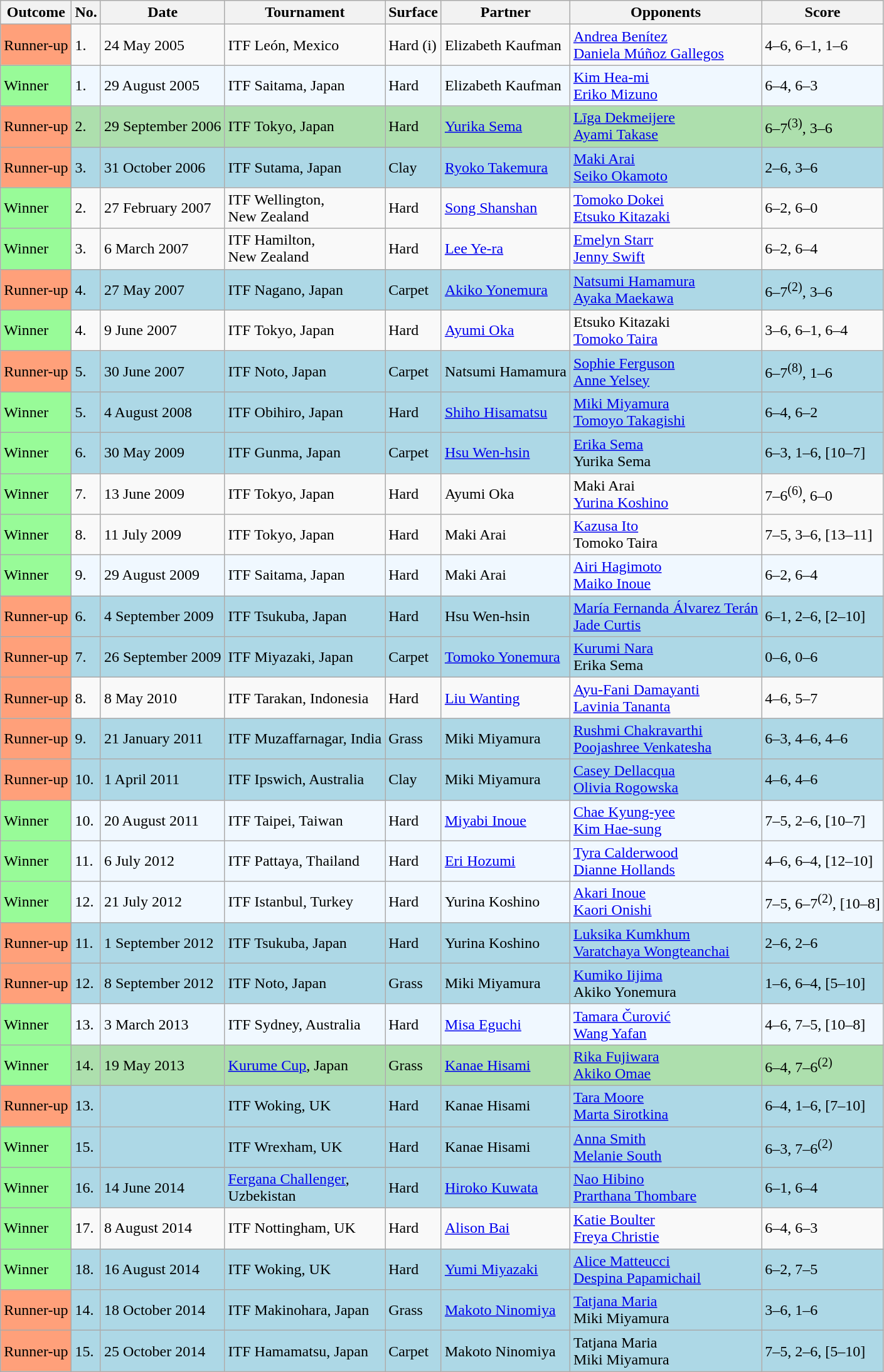<table class="sortable wikitable">
<tr>
<th>Outcome</th>
<th>No.</th>
<th>Date</th>
<th>Tournament</th>
<th>Surface</th>
<th>Partner</th>
<th>Opponents</th>
<th class="unsortable">Score</th>
</tr>
<tr>
<td bgcolor=FFA07A>Runner-up</td>
<td>1.</td>
<td>24 May 2005</td>
<td>ITF León, Mexico</td>
<td>Hard (i)</td>
<td> Elizabeth Kaufman</td>
<td> <a href='#'>Andrea Benítez</a> <br>  <a href='#'>Daniela Múñoz Gallegos</a></td>
<td>4–6, 6–1, 1–6</td>
</tr>
<tr style="background:#f0f8ff;">
<td style="background:#98fb98;">Winner</td>
<td>1.</td>
<td>29 August 2005</td>
<td>ITF Saitama, Japan</td>
<td>Hard</td>
<td> Elizabeth Kaufman</td>
<td> <a href='#'>Kim Hea-mi</a> <br>  <a href='#'>Eriko Mizuno</a></td>
<td>6–4, 6–3</td>
</tr>
<tr style="background:#addfad;">
<td bgcolor="FFA07A">Runner-up</td>
<td>2.</td>
<td>29 September 2006</td>
<td>ITF Tokyo, Japan</td>
<td>Hard</td>
<td> <a href='#'>Yurika Sema</a></td>
<td> <a href='#'>Līga Dekmeijere</a> <br>  <a href='#'>Ayami Takase</a></td>
<td>6–7<sup>(3)</sup>, 3–6</td>
</tr>
<tr style="background:lightblue;">
<td bgcolor="FFA07A">Runner-up</td>
<td>3.</td>
<td>31 October 2006</td>
<td>ITF Sutama, Japan</td>
<td>Clay</td>
<td> <a href='#'>Ryoko Takemura</a></td>
<td> <a href='#'>Maki Arai</a> <br>  <a href='#'>Seiko Okamoto</a></td>
<td>2–6, 3–6</td>
</tr>
<tr>
<td style="background:#98fb98;">Winner</td>
<td>2.</td>
<td>27 February 2007</td>
<td>ITF Wellington, <br>New Zealand</td>
<td>Hard</td>
<td> <a href='#'>Song Shanshan</a></td>
<td> <a href='#'>Tomoko Dokei</a> <br>  <a href='#'>Etsuko Kitazaki</a></td>
<td>6–2, 6–0</td>
</tr>
<tr>
<td style="background:#98fb98;">Winner</td>
<td>3.</td>
<td>6 March 2007</td>
<td>ITF Hamilton, <br>New Zealand</td>
<td>Hard</td>
<td> <a href='#'>Lee Ye-ra</a></td>
<td> <a href='#'>Emelyn Starr</a> <br>  <a href='#'>Jenny Swift</a></td>
<td>6–2, 6–4</td>
</tr>
<tr style="background:lightblue;">
<td bgcolor="FFA07A">Runner-up</td>
<td>4.</td>
<td>27 May 2007</td>
<td>ITF Nagano, Japan</td>
<td>Carpet</td>
<td> <a href='#'>Akiko Yonemura</a></td>
<td> <a href='#'>Natsumi Hamamura</a> <br>  <a href='#'>Ayaka Maekawa</a></td>
<td>6–7<sup>(2)</sup>, 3–6</td>
</tr>
<tr>
<td style="background:#98fb98;">Winner</td>
<td>4.</td>
<td>9 June 2007</td>
<td>ITF Tokyo, Japan</td>
<td>Hard</td>
<td> <a href='#'>Ayumi Oka</a></td>
<td> Etsuko Kitazaki <br>  <a href='#'>Tomoko Taira</a></td>
<td>3–6, 6–1, 6–4</td>
</tr>
<tr style="background:lightblue;">
<td bgcolor="FFA07A">Runner-up</td>
<td>5.</td>
<td>30 June 2007</td>
<td>ITF Noto, Japan</td>
<td>Carpet</td>
<td> Natsumi Hamamura</td>
<td> <a href='#'>Sophie Ferguson</a> <br>  <a href='#'>Anne Yelsey</a></td>
<td>6–7<sup>(8)</sup>, 1–6</td>
</tr>
<tr style="background:lightblue;">
<td style="background:#98fb98;">Winner</td>
<td>5.</td>
<td>4 August 2008</td>
<td>ITF Obihiro, Japan</td>
<td>Hard</td>
<td> <a href='#'>Shiho Hisamatsu</a></td>
<td> <a href='#'>Miki Miyamura</a> <br>  <a href='#'>Tomoyo Takagishi</a></td>
<td>6–4, 6–2</td>
</tr>
<tr style="background:lightblue;">
<td style="background:#98fb98;">Winner</td>
<td>6.</td>
<td>30 May 2009</td>
<td>ITF Gunma, Japan</td>
<td>Carpet</td>
<td> <a href='#'>Hsu Wen-hsin</a></td>
<td> <a href='#'>Erika Sema</a> <br>  Yurika Sema</td>
<td>6–3, 1–6, [10–7]</td>
</tr>
<tr>
<td style="background:#98fb98;">Winner</td>
<td>7.</td>
<td>13 June 2009</td>
<td>ITF Tokyo, Japan</td>
<td>Hard</td>
<td> Ayumi Oka</td>
<td> Maki Arai <br>  <a href='#'>Yurina Koshino</a></td>
<td>7–6<sup>(6)</sup>, 6–0</td>
</tr>
<tr>
<td style="background:#98fb98;">Winner</td>
<td>8.</td>
<td>11 July 2009</td>
<td>ITF Tokyo, Japan</td>
<td>Hard</td>
<td> Maki Arai</td>
<td> <a href='#'>Kazusa Ito</a> <br>  Tomoko Taira</td>
<td>7–5, 3–6, [13–11]</td>
</tr>
<tr style="background:#f0f8ff;">
<td style="background:#98fb98;">Winner</td>
<td>9.</td>
<td>29 August 2009</td>
<td>ITF Saitama, Japan</td>
<td>Hard</td>
<td> Maki Arai</td>
<td> <a href='#'>Airi Hagimoto</a> <br>  <a href='#'>Maiko Inoue</a></td>
<td>6–2, 6–4</td>
</tr>
<tr style="background:lightblue;">
<td bgcolor="FFA07A">Runner-up</td>
<td>6.</td>
<td>4 September 2009</td>
<td>ITF Tsukuba, Japan</td>
<td>Hard</td>
<td> Hsu Wen-hsin</td>
<td> <a href='#'>María Fernanda Álvarez Terán</a> <br>  <a href='#'>Jade Curtis</a></td>
<td>6–1, 2–6, [2–10]</td>
</tr>
<tr style="background:lightblue;">
<td bgcolor="FFA07A">Runner-up</td>
<td>7.</td>
<td>26 September 2009</td>
<td>ITF Miyazaki, Japan</td>
<td>Carpet</td>
<td> <a href='#'>Tomoko Yonemura</a></td>
<td> <a href='#'>Kurumi Nara</a> <br>  Erika Sema</td>
<td>0–6, 0–6</td>
</tr>
<tr>
<td bgcolor="FFA07A">Runner-up</td>
<td>8.</td>
<td>8 May 2010</td>
<td>ITF Tarakan, Indonesia</td>
<td>Hard</td>
<td> <a href='#'>Liu Wanting</a></td>
<td> <a href='#'>Ayu-Fani Damayanti</a> <br>  <a href='#'>Lavinia Tananta</a></td>
<td>4–6, 5–7</td>
</tr>
<tr style="background:lightblue;">
<td bgcolor="FFA07A">Runner-up</td>
<td>9.</td>
<td>21 January 2011</td>
<td>ITF Muzaffarnagar, India</td>
<td>Grass</td>
<td> Miki Miyamura</td>
<td> <a href='#'>Rushmi Chakravarthi</a> <br>  <a href='#'>Poojashree Venkatesha</a></td>
<td>6–3, 4–6, 4–6</td>
</tr>
<tr style="background:lightblue;">
<td bgcolor="FFA07A">Runner-up</td>
<td>10.</td>
<td>1 April 2011</td>
<td>ITF Ipswich, Australia</td>
<td>Clay</td>
<td> Miki Miyamura</td>
<td> <a href='#'>Casey Dellacqua</a> <br>  <a href='#'>Olivia Rogowska</a></td>
<td>4–6, 4–6</td>
</tr>
<tr style="background:#f0f8ff;">
<td style="background:#98fb98;">Winner</td>
<td>10.</td>
<td>20 August 2011</td>
<td>ITF Taipei, Taiwan</td>
<td>Hard</td>
<td> <a href='#'>Miyabi Inoue</a></td>
<td> <a href='#'>Chae Kyung-yee</a> <br>  <a href='#'>Kim Hae-sung</a></td>
<td>7–5, 2–6, [10–7]</td>
</tr>
<tr style="background:#f0f8ff;">
<td style="background:#98fb98;">Winner</td>
<td>11.</td>
<td>6 July 2012</td>
<td>ITF Pattaya, Thailand</td>
<td>Hard</td>
<td> <a href='#'>Eri Hozumi</a></td>
<td> <a href='#'>Tyra Calderwood</a> <br>  <a href='#'>Dianne Hollands</a></td>
<td>4–6, 6–4, [12–10]</td>
</tr>
<tr style="background:#f0f8ff;">
<td style="background:#98fb98;">Winner</td>
<td>12.</td>
<td>21 July 2012</td>
<td>ITF Istanbul, Turkey</td>
<td>Hard</td>
<td> Yurina Koshino</td>
<td> <a href='#'>Akari Inoue</a> <br>  <a href='#'>Kaori Onishi</a></td>
<td>7–5, 6–7<sup>(2)</sup>, [10–8]</td>
</tr>
<tr style="background:lightblue;">
<td bgcolor="FFA07A">Runner-up</td>
<td>11.</td>
<td>1 September 2012</td>
<td>ITF Tsukuba, Japan</td>
<td>Hard</td>
<td> Yurina Koshino</td>
<td> <a href='#'>Luksika Kumkhum</a> <br>  <a href='#'>Varatchaya Wongteanchai</a></td>
<td>2–6, 2–6</td>
</tr>
<tr style="background:lightblue;">
<td bgcolor="FFA07A">Runner-up</td>
<td>12.</td>
<td>8 September 2012</td>
<td>ITF Noto, Japan</td>
<td>Grass</td>
<td> Miki Miyamura</td>
<td> <a href='#'>Kumiko Iijima</a> <br>  Akiko Yonemura</td>
<td>1–6, 6–4, [5–10]</td>
</tr>
<tr style="background:#f0f8ff;">
<td style="background:#98fb98;">Winner</td>
<td>13.</td>
<td>3 March 2013</td>
<td>ITF Sydney, Australia</td>
<td>Hard</td>
<td> <a href='#'>Misa Eguchi</a></td>
<td> <a href='#'>Tamara Čurović</a> <br>  <a href='#'>Wang Yafan</a></td>
<td>4–6, 7–5, [10–8]</td>
</tr>
<tr style="background:#addfad;">
<td style="background:#98fb98;">Winner</td>
<td>14.</td>
<td>19 May 2013</td>
<td><a href='#'>Kurume Cup</a>, Japan</td>
<td>Grass</td>
<td> <a href='#'>Kanae Hisami</a></td>
<td> <a href='#'>Rika Fujiwara</a> <br>  <a href='#'>Akiko Omae</a></td>
<td>6–4, 7–6<sup>(2)</sup></td>
</tr>
<tr style="background:lightblue;">
<td bgcolor="FFA07A">Runner-up</td>
<td>13.</td>
<td></td>
<td>ITF Woking, UK</td>
<td>Hard</td>
<td> Kanae Hisami</td>
<td> <a href='#'>Tara Moore</a> <br>  <a href='#'>Marta Sirotkina</a></td>
<td>6–4, 1–6, [7–10]</td>
</tr>
<tr style="background:lightblue;">
<td style="background:#98fb98;">Winner</td>
<td>15.</td>
<td></td>
<td>ITF Wrexham, UK</td>
<td>Hard</td>
<td> Kanae Hisami</td>
<td> <a href='#'>Anna Smith</a> <br>  <a href='#'>Melanie South</a></td>
<td>6–3, 7–6<sup>(2)</sup></td>
</tr>
<tr style="background:lightblue;">
<td style="background:#98fb98;">Winner</td>
<td>16.</td>
<td>14 June 2014</td>
<td><a href='#'>Fergana Challenger</a>, <br>Uzbekistan</td>
<td>Hard</td>
<td> <a href='#'>Hiroko Kuwata</a></td>
<td> <a href='#'>Nao Hibino</a> <br>  <a href='#'>Prarthana Thombare</a></td>
<td>6–1, 6–4</td>
</tr>
<tr>
<td style="background:#98fb98;">Winner</td>
<td>17.</td>
<td>8 August 2014</td>
<td>ITF Nottingham, UK</td>
<td>Hard</td>
<td> <a href='#'>Alison Bai</a></td>
<td> <a href='#'>Katie Boulter</a> <br>  <a href='#'>Freya Christie</a></td>
<td>6–4, 6–3</td>
</tr>
<tr style="background:lightblue;">
<td style="background:#98fb98;">Winner</td>
<td>18.</td>
<td>16 August 2014</td>
<td>ITF Woking, UK</td>
<td>Hard</td>
<td> <a href='#'>Yumi Miyazaki</a></td>
<td> <a href='#'>Alice Matteucci</a> <br>  <a href='#'>Despina Papamichail</a></td>
<td>6–2, 7–5</td>
</tr>
<tr style="background:lightblue;">
<td bgcolor="FFA07A">Runner-up</td>
<td>14.</td>
<td>18 October 2014</td>
<td>ITF Makinohara, Japan</td>
<td>Grass</td>
<td> <a href='#'>Makoto Ninomiya</a></td>
<td> <a href='#'>Tatjana Maria</a> <br>  Miki Miyamura</td>
<td>3–6, 1–6</td>
</tr>
<tr style="background:lightblue;">
<td bgcolor="FFA07A">Runner-up</td>
<td>15.</td>
<td>25 October 2014</td>
<td>ITF Hamamatsu, Japan</td>
<td>Carpet</td>
<td> Makoto Ninomiya</td>
<td> Tatjana Maria <br>  Miki Miyamura</td>
<td>7–5, 2–6, [5–10]</td>
</tr>
</table>
